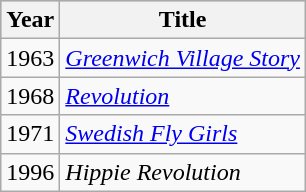<table class="wikitable">
<tr style="background:#b0c4de; text-align:center;">
<th>Year</th>
<th>Title</th>
</tr>
<tr>
<td>1963</td>
<td><em><a href='#'>Greenwich Village Story</a></em></td>
</tr>
<tr>
<td>1968</td>
<td><em><a href='#'>Revolution</a></em></td>
</tr>
<tr>
<td>1971</td>
<td><em><a href='#'>Swedish Fly Girls</a></em></td>
</tr>
<tr>
<td>1996</td>
<td><em>Hippie Revolution</em></td>
</tr>
</table>
